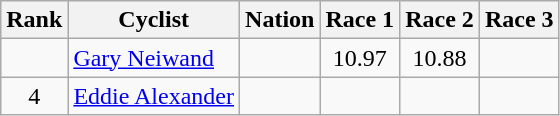<table class="wikitable sortable" style="text-align:center">
<tr>
<th>Rank</th>
<th>Cyclist</th>
<th>Nation</th>
<th>Race 1</th>
<th>Race 2</th>
<th>Race 3</th>
</tr>
<tr>
<td></td>
<td align=left><a href='#'>Gary Neiwand</a></td>
<td align=left></td>
<td>10.97</td>
<td>10.88</td>
<td></td>
</tr>
<tr>
<td>4</td>
<td align=left><a href='#'>Eddie Alexander</a></td>
<td align=left></td>
<td></td>
<td></td>
<td></td>
</tr>
</table>
